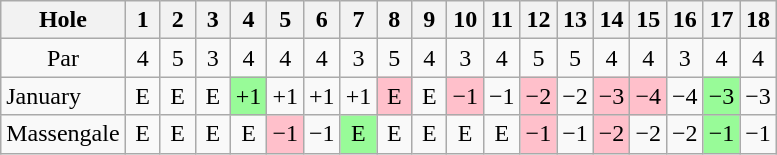<table class="wikitable" style="text-align:center">
<tr>
<th>Hole</th>
<th> 1 </th>
<th> 2 </th>
<th> 3 </th>
<th> 4 </th>
<th> 5 </th>
<th> 6 </th>
<th> 7 </th>
<th> 8 </th>
<th> 9 </th>
<th>10</th>
<th>11</th>
<th>12</th>
<th>13</th>
<th>14</th>
<th>15</th>
<th>16</th>
<th>17</th>
<th>18</th>
</tr>
<tr>
<td>Par</td>
<td>4</td>
<td>5</td>
<td>3</td>
<td>4</td>
<td>4</td>
<td>4</td>
<td>3</td>
<td>5</td>
<td>4</td>
<td>3</td>
<td>4</td>
<td>5</td>
<td>5</td>
<td>4</td>
<td>4</td>
<td>3</td>
<td>4</td>
<td>4</td>
</tr>
<tr>
<td align=left> January</td>
<td>E</td>
<td>E</td>
<td>E</td>
<td style="background: PaleGreen;">+1</td>
<td>+1</td>
<td>+1</td>
<td>+1</td>
<td style="background: Pink;">E</td>
<td>E</td>
<td style="background: Pink;">−1</td>
<td>−1</td>
<td style="background: Pink;">−2</td>
<td>−2</td>
<td style="background: Pink;">−3</td>
<td style="background: Pink;">−4</td>
<td>−4</td>
<td style="background: PaleGreen;">−3</td>
<td>−3</td>
</tr>
<tr>
<td align=left> Massengale</td>
<td>E</td>
<td>E</td>
<td>E</td>
<td>E</td>
<td style="background: Pink;">−1</td>
<td>−1</td>
<td style="background: PaleGreen;">E</td>
<td>E</td>
<td>E</td>
<td>E</td>
<td>E</td>
<td style="background: Pink;">−1</td>
<td>−1</td>
<td style="background: Pink;">−2</td>
<td>−2</td>
<td>−2</td>
<td style="background: PaleGreen;">−1</td>
<td>−1</td>
</tr>
</table>
